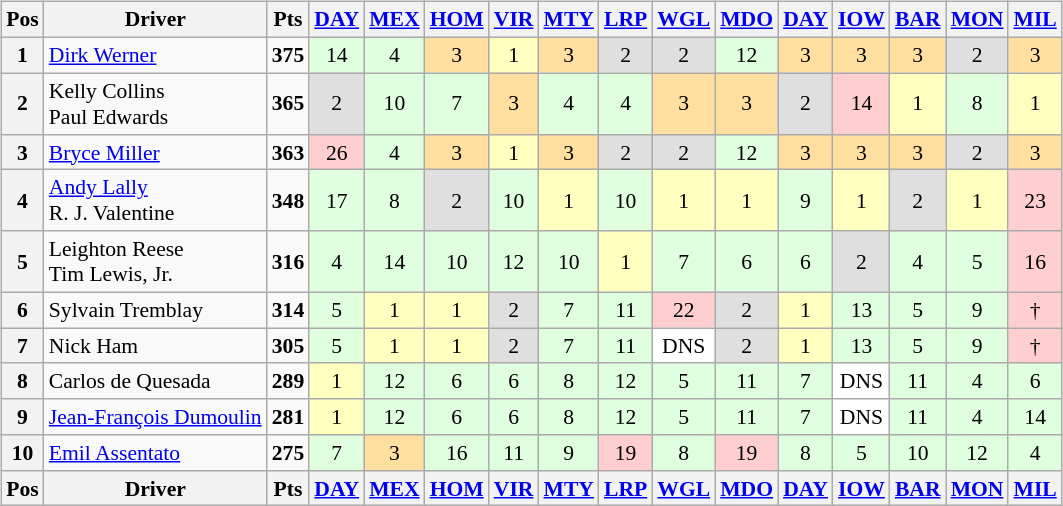<table>
<tr>
<td><br><table class="wikitable" style="font-size:90%; text-align:center;">
<tr>
<th>Pos</th>
<th>Driver</th>
<th>Pts</th>
<th><a href='#'>DAY</a></th>
<th><a href='#'>MEX</a></th>
<th><a href='#'>HOM</a></th>
<th><a href='#'>VIR</a></th>
<th><a href='#'>MTY</a></th>
<th><a href='#'>LRP</a></th>
<th><a href='#'>WGL</a></th>
<th><a href='#'>MDO</a></th>
<th><a href='#'>DAY</a></th>
<th><a href='#'>IOW</a></th>
<th><a href='#'>BAR</a></th>
<th><a href='#'>MON</a></th>
<th><a href='#'>MIL</a></th>
</tr>
<tr>
<th>1</th>
<td align="left"> <a href='#'>Dirk Werner</a></td>
<td><strong>375</strong></td>
<td style="background:#dfffdf;">14</td>
<td style="background:#dfffdf;">4</td>
<td style="background:#ffdf9f;">3</td>
<td style="background:#ffffbf;">1</td>
<td style="background:#ffdf9f;">3</td>
<td style="background:#dfdfdf;">2</td>
<td style="background:#dfdfdf;">2</td>
<td style="background:#dfffdf;">12</td>
<td style="background:#ffdf9f;">3</td>
<td style="background:#ffdf9f;">3</td>
<td style="background:#ffdf9f;">3</td>
<td style="background:#dfdfdf;">2</td>
<td style="background:#ffdf9f;">3</td>
</tr>
<tr>
<th>2</th>
<td align="left"> Kelly Collins<br> Paul Edwards</td>
<td><strong>365</strong></td>
<td style="background:#dfdfdf;">2</td>
<td style="background:#dfffdf;">10</td>
<td style="background:#dfffdf;">7</td>
<td style="background:#ffdf9f;">3</td>
<td style="background:#dfffdf;">4</td>
<td style="background:#dfffdf;">4</td>
<td style="background:#ffdf9f;">3</td>
<td style="background:#ffdf9f;">3</td>
<td style="background:#dfdfdf;">2</td>
<td style="background:#ffcfcf;">14</td>
<td style="background:#ffffbf;">1</td>
<td style="background:#dfffdf;">8</td>
<td style="background:#ffffbf;">1</td>
</tr>
<tr>
<th>3</th>
<td align="left"> <a href='#'>Bryce Miller</a></td>
<td><strong>363</strong></td>
<td style="background:#ffcfcf;">26</td>
<td style="background:#dfffdf;">4</td>
<td style="background:#ffdf9f;">3</td>
<td style="background:#ffffbf;">1</td>
<td style="background:#ffdf9f;">3</td>
<td style="background:#dfdfdf;">2</td>
<td style="background:#dfdfdf;">2</td>
<td style="background:#dfffdf;">12</td>
<td style="background:#ffdf9f;">3</td>
<td style="background:#ffdf9f;">3</td>
<td style="background:#ffdf9f;">3</td>
<td style="background:#dfdfdf;">2</td>
<td style="background:#ffdf9f;">3</td>
</tr>
<tr>
<th>4</th>
<td align="left"> <a href='#'>Andy Lally</a><br> R. J. Valentine</td>
<td><strong>348</strong></td>
<td style="background:#dfffdf;">17</td>
<td style="background:#dfffdf;">8</td>
<td style="background:#dfdfdf;">2</td>
<td style="background:#dfffdf;">10</td>
<td style="background:#ffffbf;">1</td>
<td style="background:#dfffdf;">10</td>
<td style="background:#ffffbf;">1</td>
<td style="background:#ffffbf;">1</td>
<td style="background:#dfffdf;">9</td>
<td style="background:#ffffbf;">1</td>
<td style="background:#dfdfdf;">2</td>
<td style="background:#ffffbf;">1</td>
<td style="background:#ffcfcf;">23</td>
</tr>
<tr>
<th>5</th>
<td align="left"> Leighton Reese<br> Tim Lewis, Jr.</td>
<td><strong>316</strong></td>
<td style="background:#dfffdf;">4</td>
<td style="background:#dfffdf;">14</td>
<td style="background:#dfffdf;">10</td>
<td style="background:#dfffdf;">12</td>
<td style="background:#dfffdf;">10</td>
<td style="background:#ffffbf;">1</td>
<td style="background:#dfffdf;">7</td>
<td style="background:#dfffdf;">6</td>
<td style="background:#dfffdf;">6</td>
<td style="background:#dfdfdf;">2</td>
<td style="background:#dfffdf;">4</td>
<td style="background:#dfffdf;">5</td>
<td style="background:#ffcfcf;">16</td>
</tr>
<tr>
<th>6</th>
<td align="left"> Sylvain Tremblay</td>
<td><strong>314</strong></td>
<td style="background:#dfffdf;">5</td>
<td style="background:#ffffbf;">1</td>
<td style="background:#ffffbf;">1</td>
<td style="background:#dfdfdf;">2</td>
<td style="background:#dfffdf;">7</td>
<td style="background:#dfffdf;">11</td>
<td style="background:#ffcfcf;">22</td>
<td style="background:#dfdfdf;">2</td>
<td style="background:#ffffbf;">1</td>
<td style="background:#dfffdf;">13</td>
<td style="background:#dfffdf;">5</td>
<td style="background:#dfffdf;">9</td>
<td style="background:#ffcfcf;">†</td>
</tr>
<tr>
<th>7</th>
<td align="left"> Nick Ham</td>
<td><strong>305</strong></td>
<td style="background:#dfffdf;">5</td>
<td style="background:#ffffbf;">1</td>
<td style="background:#ffffbf;">1</td>
<td style="background:#dfdfdf;">2</td>
<td style="background:#dfffdf;">7</td>
<td style="background:#dfffdf;">11</td>
<td style="background:#ffffff;">DNS</td>
<td style="background:#dfdfdf;">2</td>
<td style="background:#ffffbf;">1</td>
<td style="background:#dfffdf;">13</td>
<td style="background:#dfffdf;">5</td>
<td style="background:#dfffdf;">9</td>
<td style="background:#ffcfcf;">†</td>
</tr>
<tr>
<th>8</th>
<td align="left"> Carlos de Quesada</td>
<td><strong>289</strong></td>
<td style="background:#ffffbf;">1</td>
<td style="background:#dfffdf;">12</td>
<td style="background:#dfffdf;">6</td>
<td style="background:#dfffdf;">6</td>
<td style="background:#dfffdf;">8</td>
<td style="background:#dfffdf;">12</td>
<td style="background:#dfffdf;">5</td>
<td style="background:#dfffdf;">11</td>
<td style="background:#dfffdf;">7</td>
<td style="background:#ffffff;">DNS</td>
<td style="background:#dfffdf;">11</td>
<td style="background:#dfffdf;">4</td>
<td style="background:#dfffdf;">6</td>
</tr>
<tr>
<th>9</th>
<td align="left"> <a href='#'>Jean-François Dumoulin</a></td>
<td><strong>281</strong></td>
<td style="background:#ffffbf;">1</td>
<td style="background:#dfffdf;">12</td>
<td style="background:#dfffdf;">6</td>
<td style="background:#dfffdf;">6</td>
<td style="background:#dfffdf;">8</td>
<td style="background:#dfffdf;">12</td>
<td style="background:#dfffdf;">5</td>
<td style="background:#dfffdf;">11</td>
<td style="background:#dfffdf;">7</td>
<td style="background:#ffffff;">DNS</td>
<td style="background:#dfffdf;">11</td>
<td style="background:#dfffdf;">4</td>
<td style="background:#dfffdf;">14</td>
</tr>
<tr>
<th>10</th>
<td align="left"> <a href='#'>Emil Assentato</a></td>
<td><strong>275</strong></td>
<td style="background:#dfffdf;">7</td>
<td style="background:#ffdf9f;">3</td>
<td style="background:#dfffdf;">16</td>
<td style="background:#dfffdf;">11</td>
<td style="background:#dfffdf;">9</td>
<td style="background:#ffcfcf;">19</td>
<td style="background:#dfffdf;">8</td>
<td style="background:#ffcfcf;">19</td>
<td style="background:#dfffdf;">8</td>
<td style="background:#dfffdf;">5</td>
<td style="background:#dfffdf;">10</td>
<td style="background:#dfffdf;">12</td>
<td style="background:#dfffdf;">4</td>
</tr>
<tr>
<th>Pos</th>
<th>Driver</th>
<th>Pts</th>
<th><a href='#'>DAY</a></th>
<th><a href='#'>MEX</a></th>
<th><a href='#'>HOM</a></th>
<th><a href='#'>VIR</a></th>
<th><a href='#'>MTY</a></th>
<th><a href='#'>LRP</a></th>
<th><a href='#'>WGL</a></th>
<th><a href='#'>MDO</a></th>
<th><a href='#'>DAY</a></th>
<th><a href='#'>IOW</a></th>
<th><a href='#'>BAR</a></th>
<th><a href='#'>MON</a></th>
<th><a href='#'>MIL</a></th>
</tr>
</table>
</td>
<td valign="top"><br></td>
</tr>
</table>
